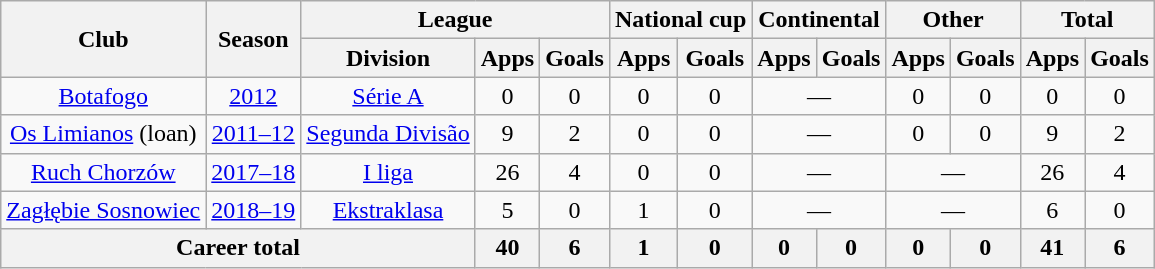<table class="wikitable" style="text-align: center">
<tr>
<th rowspan="2">Club</th>
<th rowspan="2">Season</th>
<th colspan="3">League</th>
<th colspan="2">National cup</th>
<th colspan="2">Continental</th>
<th colspan="2">Other</th>
<th colspan="2">Total</th>
</tr>
<tr>
<th>Division</th>
<th>Apps</th>
<th>Goals</th>
<th>Apps</th>
<th>Goals</th>
<th>Apps</th>
<th>Goals</th>
<th>Apps</th>
<th>Goals</th>
<th>Apps</th>
<th>Goals</th>
</tr>
<tr>
<td><a href='#'>Botafogo</a></td>
<td><a href='#'>2012</a></td>
<td><a href='#'>Série A</a></td>
<td>0</td>
<td>0</td>
<td>0</td>
<td>0</td>
<td colspan="2">—</td>
<td>0</td>
<td>0</td>
<td>0</td>
<td>0</td>
</tr>
<tr>
<td><a href='#'>Os Limianos</a> (loan)</td>
<td><a href='#'>2011–12</a></td>
<td><a href='#'>Segunda Divisão</a></td>
<td>9</td>
<td>2</td>
<td>0</td>
<td>0</td>
<td colspan="2">—</td>
<td>0</td>
<td>0</td>
<td>9</td>
<td>2</td>
</tr>
<tr>
<td><a href='#'>Ruch Chorzów</a></td>
<td><a href='#'>2017–18</a></td>
<td><a href='#'>I liga</a></td>
<td>26</td>
<td>4</td>
<td>0</td>
<td>0</td>
<td colspan="2">—</td>
<td colspan="2">—</td>
<td>26</td>
<td>4</td>
</tr>
<tr>
<td><a href='#'>Zagłębie Sosnowiec</a></td>
<td><a href='#'>2018–19</a></td>
<td><a href='#'>Ekstraklasa</a></td>
<td>5</td>
<td>0</td>
<td>1</td>
<td>0</td>
<td colspan="2">—</td>
<td colspan="2">—</td>
<td>6</td>
<td>0</td>
</tr>
<tr>
<th colspan="3"><strong>Career total</strong></th>
<th>40</th>
<th>6</th>
<th>1</th>
<th>0</th>
<th>0</th>
<th>0</th>
<th>0</th>
<th>0</th>
<th>41</th>
<th>6</th>
</tr>
</table>
